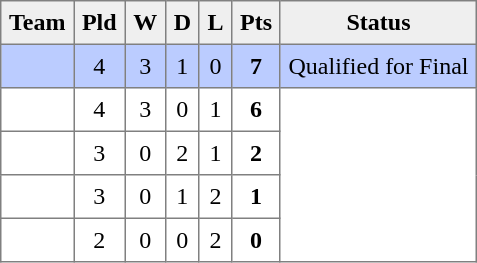<table style=border-collapse:collapse border=1 cellspacing=0 cellpadding=5>
<tr align=center bgcolor=#efefef>
<th>Team</th>
<th>Pld</th>
<th>W</th>
<th>D</th>
<th>L</th>
<th>Pts</th>
<th>Status</th>
</tr>
<tr align=center style="background:#bbccff;">
<td style="text-align:left;"> </td>
<td>4</td>
<td>3</td>
<td>1</td>
<td>0</td>
<td><strong>7</strong></td>
<td rowspan=1>Qualified for Final</td>
</tr>
<tr align=center style="background:#FFFFFF;">
<td style="text-align:left;"> </td>
<td>4</td>
<td>3</td>
<td>0</td>
<td>1</td>
<td><strong>6</strong></td>
<td rowspan=4></td>
</tr>
<tr align=center style="background:#FFFFFF;">
<td style="text-align:left;"> </td>
<td>3</td>
<td>0</td>
<td>2</td>
<td>1</td>
<td><strong>2</strong></td>
</tr>
<tr align=center style="background:#FFFFFF;">
<td style="text-align:left;"> </td>
<td>3</td>
<td>0</td>
<td>1</td>
<td>2</td>
<td><strong>1</strong></td>
</tr>
<tr align=center style="background:#FFFFFF;">
<td style="text-align:left;"> </td>
<td>2</td>
<td>0</td>
<td>0</td>
<td>2</td>
<td><strong>0</strong></td>
</tr>
</table>
